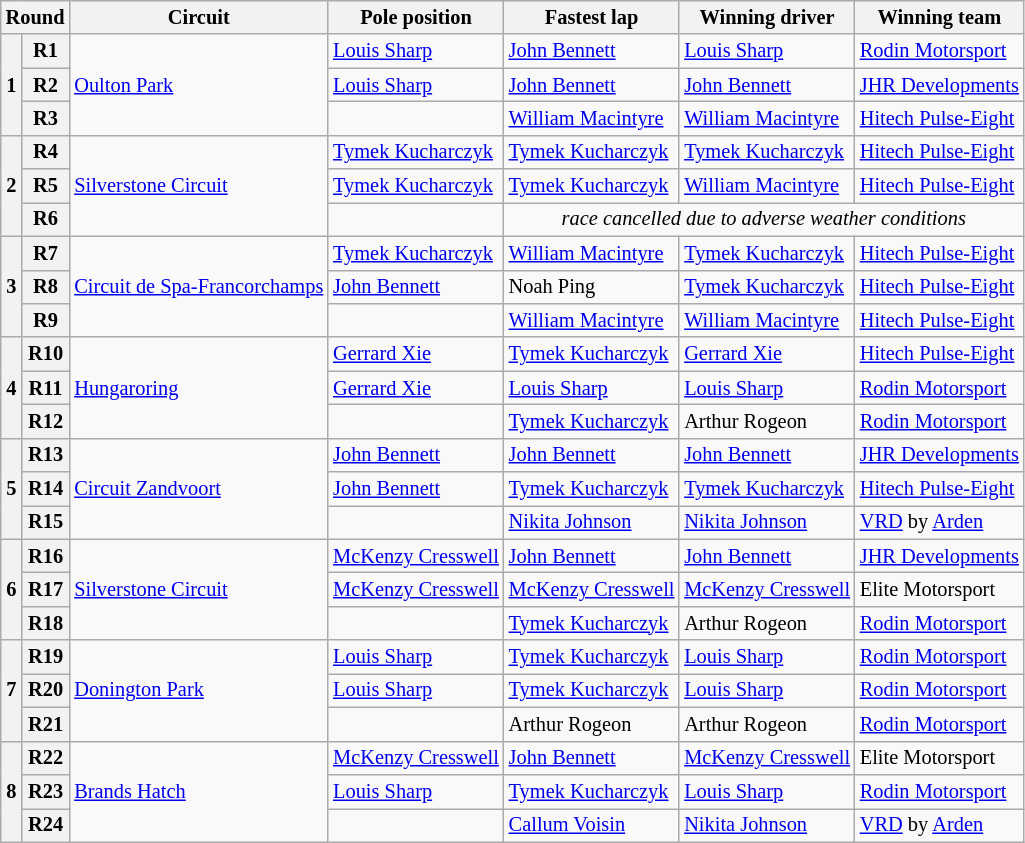<table class="wikitable" style="font-size: 85%">
<tr>
<th colspan="2">Round</th>
<th>Circuit</th>
<th>Pole position</th>
<th>Fastest lap</th>
<th>Winning driver</th>
<th>Winning team</th>
</tr>
<tr>
<th rowspan="3">1</th>
<th>R1</th>
<td rowspan="3"> <a href='#'>Oulton Park</a></td>
<td> <a href='#'>Louis Sharp</a></td>
<td> <a href='#'>John Bennett</a></td>
<td> <a href='#'>Louis Sharp</a></td>
<td><a href='#'>Rodin Motorsport</a></td>
</tr>
<tr>
<th>R2</th>
<td> <a href='#'>Louis Sharp</a></td>
<td> <a href='#'>John Bennett</a></td>
<td> <a href='#'>John Bennett</a></td>
<td><a href='#'>JHR Developments</a></td>
</tr>
<tr>
<th>R3</th>
<td></td>
<td> <a href='#'>William Macintyre</a></td>
<td> <a href='#'>William Macintyre</a></td>
<td><a href='#'>Hitech Pulse-Eight</a></td>
</tr>
<tr>
<th rowspan="3">2</th>
<th>R4</th>
<td rowspan="3"> <a href='#'>Silverstone Circuit</a></td>
<td> <a href='#'>Tymek Kucharczyk</a></td>
<td> <a href='#'>Tymek Kucharczyk</a></td>
<td> <a href='#'>Tymek Kucharczyk</a></td>
<td><a href='#'>Hitech Pulse-Eight</a></td>
</tr>
<tr>
<th>R5</th>
<td> <a href='#'>Tymek Kucharczyk</a></td>
<td> <a href='#'>Tymek Kucharczyk</a></td>
<td> <a href='#'>William Macintyre</a></td>
<td><a href='#'>Hitech Pulse-Eight</a></td>
</tr>
<tr>
<th>R6</th>
<td></td>
<td colspan="3"  align="center"><em>race cancelled due to adverse weather conditions</em></td>
</tr>
<tr>
<th rowspan="3">3</th>
<th>R7</th>
<td rowspan="3" nowrap=""> <a href='#'>Circuit de Spa-Francorchamps</a></td>
<td> <a href='#'>Tymek Kucharczyk</a></td>
<td> <a href='#'>William Macintyre</a></td>
<td> <a href='#'>Tymek Kucharczyk</a></td>
<td><a href='#'>Hitech Pulse-Eight</a></td>
</tr>
<tr>
<th>R8</th>
<td> <a href='#'>John Bennett</a></td>
<td> Noah Ping</td>
<td> <a href='#'>Tymek Kucharczyk</a></td>
<td><a href='#'>Hitech Pulse-Eight</a></td>
</tr>
<tr>
<th>R9</th>
<td></td>
<td> <a href='#'>William Macintyre</a></td>
<td> <a href='#'>William Macintyre</a></td>
<td><a href='#'>Hitech Pulse-Eight</a></td>
</tr>
<tr>
<th rowspan="3">4</th>
<th>R10</th>
<td rowspan="3"> <a href='#'>Hungaroring</a></td>
<td> <a href='#'>Gerrard Xie</a></td>
<td> <a href='#'>Tymek Kucharczyk</a></td>
<td> <a href='#'>Gerrard Xie</a></td>
<td><a href='#'>Hitech Pulse-Eight</a></td>
</tr>
<tr>
<th>R11</th>
<td> <a href='#'>Gerrard Xie</a></td>
<td> <a href='#'>Louis Sharp</a></td>
<td> <a href='#'>Louis Sharp</a></td>
<td><a href='#'>Rodin Motorsport</a></td>
</tr>
<tr>
<th>R12</th>
<td></td>
<td> <a href='#'>Tymek Kucharczyk</a></td>
<td> Arthur Rogeon</td>
<td><a href='#'>Rodin Motorsport</a></td>
</tr>
<tr>
<th rowspan="3">5</th>
<th>R13</th>
<td rowspan="3"> <a href='#'>Circuit Zandvoort</a></td>
<td> <a href='#'>John Bennett</a></td>
<td> <a href='#'>John Bennett</a></td>
<td> <a href='#'>John Bennett</a></td>
<td><a href='#'>JHR Developments</a></td>
</tr>
<tr>
<th>R14</th>
<td> <a href='#'>John Bennett</a></td>
<td> <a href='#'>Tymek Kucharczyk</a></td>
<td> <a href='#'>Tymek Kucharczyk</a></td>
<td><a href='#'>Hitech Pulse-Eight</a></td>
</tr>
<tr>
<th>R15</th>
<td></td>
<td> <a href='#'>Nikita Johnson</a></td>
<td> <a href='#'>Nikita Johnson</a></td>
<td><a href='#'>VRD</a> by <a href='#'>Arden</a></td>
</tr>
<tr>
<th rowspan="3">6</th>
<th>R16</th>
<td rowspan="3"> <a href='#'>Silverstone Circuit</a></td>
<td> <a href='#'>McKenzy Cresswell</a></td>
<td> <a href='#'>John Bennett</a></td>
<td> <a href='#'>John Bennett</a></td>
<td><a href='#'>JHR Developments</a></td>
</tr>
<tr>
<th>R17</th>
<td> <a href='#'>McKenzy Cresswell</a></td>
<td> <a href='#'>McKenzy Cresswell</a></td>
<td> <a href='#'>McKenzy Cresswell</a></td>
<td>Elite Motorsport</td>
</tr>
<tr>
<th>R18</th>
<td></td>
<td> <a href='#'>Tymek Kucharczyk</a></td>
<td> Arthur Rogeon</td>
<td><a href='#'>Rodin Motorsport</a></td>
</tr>
<tr>
<th rowspan="3">7</th>
<th>R19</th>
<td rowspan="3"> <a href='#'>Donington Park</a></td>
<td> <a href='#'>Louis Sharp</a></td>
<td> <a href='#'>Tymek Kucharczyk</a></td>
<td> <a href='#'>Louis Sharp</a></td>
<td><a href='#'>Rodin Motorsport</a></td>
</tr>
<tr>
<th>R20</th>
<td> <a href='#'>Louis Sharp</a></td>
<td> <a href='#'>Tymek Kucharczyk</a></td>
<td> <a href='#'>Louis Sharp</a></td>
<td><a href='#'>Rodin Motorsport</a></td>
</tr>
<tr>
<th>R21</th>
<td></td>
<td> Arthur Rogeon</td>
<td> Arthur Rogeon</td>
<td><a href='#'>Rodin Motorsport</a></td>
</tr>
<tr>
<th rowspan="3">8</th>
<th>R22</th>
<td rowspan="3"> <a href='#'>Brands Hatch</a></td>
<td> <a href='#'>McKenzy Cresswell</a></td>
<td> <a href='#'>John Bennett</a></td>
<td> <a href='#'>McKenzy Cresswell</a></td>
<td>Elite Motorsport</td>
</tr>
<tr>
<th>R23</th>
<td> <a href='#'>Louis Sharp</a></td>
<td> <a href='#'>Tymek Kucharczyk</a></td>
<td> <a href='#'>Louis Sharp</a></td>
<td><a href='#'>Rodin Motorsport</a></td>
</tr>
<tr>
<th>R24</th>
<td></td>
<td> <a href='#'>Callum Voisin</a></td>
<td> <a href='#'>Nikita Johnson</a></td>
<td><a href='#'>VRD</a> by <a href='#'>Arden</a></td>
</tr>
</table>
